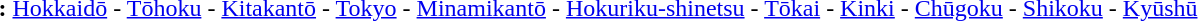<table border=0 class="toccolours plainlinks" |>
<tr valign="top">
<th>:</th>
<td><a href='#'>Hokkaidō</a> - <a href='#'>Tōhoku</a> - <a href='#'>Kitakantō</a> - <a href='#'>Tokyo</a> - <a href='#'>Minamikantō</a> - <a href='#'>Hokuriku-shinetsu</a> - <a href='#'>Tōkai</a> - <a href='#'>Kinki</a> - <a href='#'>Chūgoku</a> - <a href='#'>Shikoku</a> - <a href='#'>Kyūshū</a></td>
</tr>
</table>
